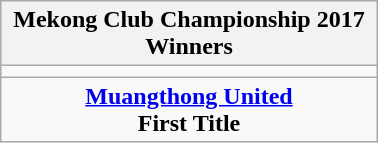<table class="wikitable" style="text-align: center; margin: 0 auto; width: 20%">
<tr>
<th>Mekong Club Championship 2017<br>Winners</th>
</tr>
<tr>
<td></td>
</tr>
<tr>
<td><strong><a href='#'>Muangthong United</a></strong><br><strong>First Title</strong></td>
</tr>
</table>
